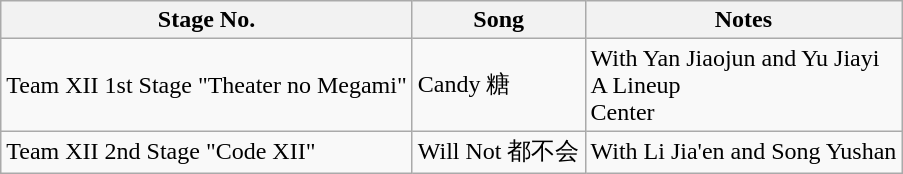<table class="wikitable">
<tr>
<th>Stage No.</th>
<th>Song</th>
<th>Notes</th>
</tr>
<tr>
<td>Team XII 1st Stage "Theater no Megami"</td>
<td>Candy 糖</td>
<td>With Yan Jiaojun and Yu Jiayi <br> A Lineup <br> Center</td>
</tr>
<tr>
<td>Team XII 2nd Stage "Code XII"</td>
<td>Will Not 都不会</td>
<td>With Li Jia'en and Song Yushan</td>
</tr>
</table>
